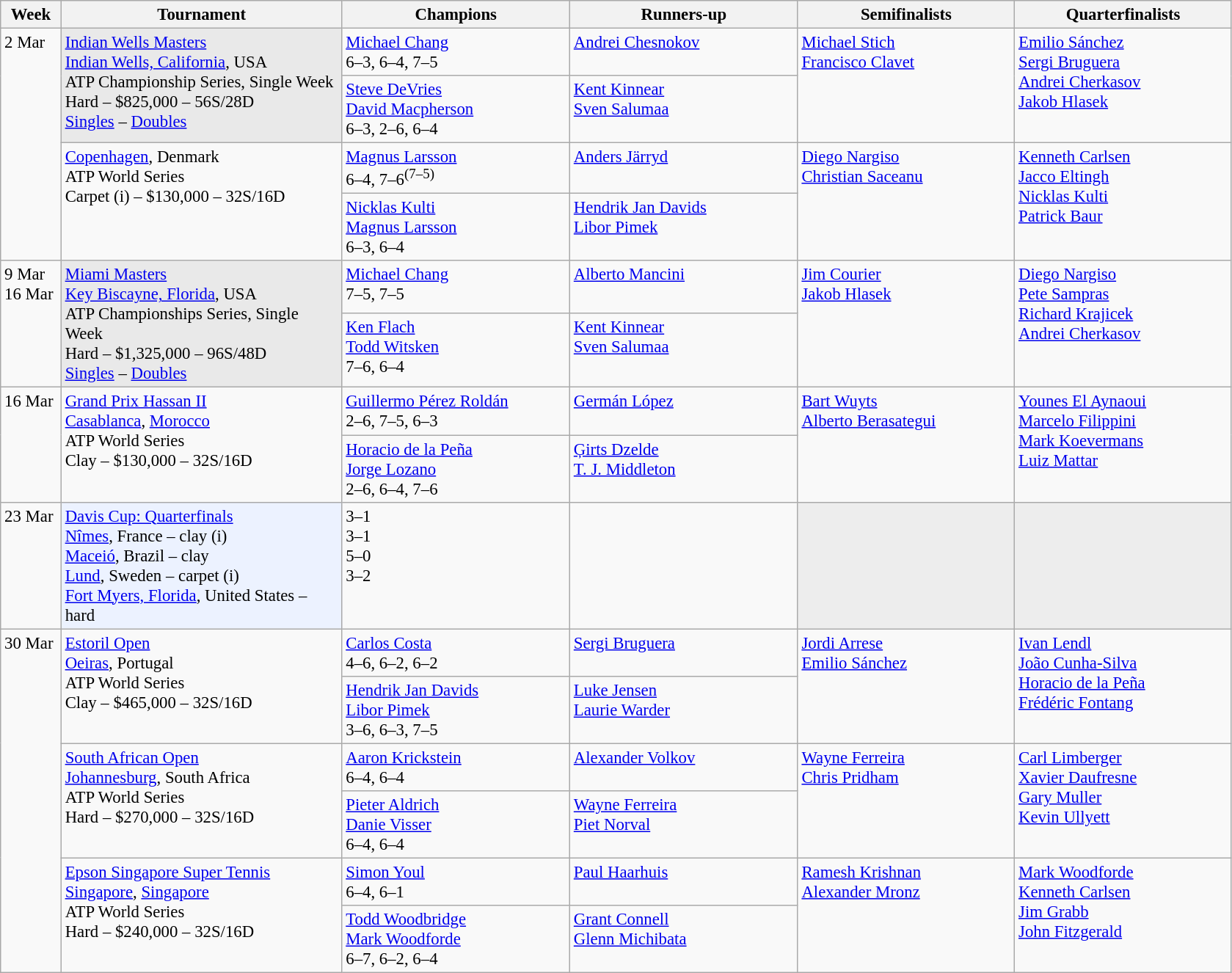<table class=wikitable style=font-size:95%>
<tr>
<th style="width:48px;">Week</th>
<th style="width:248px;">Tournament</th>
<th style="width:200px;">Champions</th>
<th style="width:200px;">Runners-up</th>
<th style="width:190px;">Semifinalists</th>
<th style="width:190px;">Quarterfinalists</th>
</tr>
<tr valign=top>
<td rowspan=4>2 Mar</td>
<td bgcolor=#E9E9E9 rowspan=2><a href='#'>Indian Wells Masters</a> <br> <a href='#'>Indian Wells, California</a>, USA<br>ATP Championship Series, Single Week <br> Hard – $825,000 – 56S/28D <br> <a href='#'>Singles</a> – <a href='#'>Doubles</a></td>
<td> <a href='#'>Michael Chang</a><br> 6–3, 6–4, 7–5</td>
<td> <a href='#'>Andrei Chesnokov</a></td>
<td rowspan=2> <a href='#'>Michael Stich</a><br> <a href='#'>Francisco Clavet</a></td>
<td rowspan=2> <a href='#'>Emilio Sánchez</a><br> <a href='#'>Sergi Bruguera</a><br> <a href='#'>Andrei Cherkasov</a><br> <a href='#'>Jakob Hlasek</a></td>
</tr>
<tr valign=top>
<td> <a href='#'>Steve DeVries</a> <br>  <a href='#'>David Macpherson</a><br> 6–3, 2–6, 6–4</td>
<td> <a href='#'>Kent Kinnear</a> <br>  <a href='#'>Sven Salumaa</a></td>
</tr>
<tr valign=top>
<td rowspan=2><a href='#'>Copenhagen</a>, Denmark<br>ATP World Series <br> Carpet (i) – $130,000 – 32S/16D</td>
<td> <a href='#'>Magnus Larsson</a><br> 6–4, 7–6<sup>(7–5)</sup></td>
<td> <a href='#'>Anders Järryd</a></td>
<td rowspan=2> <a href='#'>Diego Nargiso</a><br> <a href='#'>Christian Saceanu</a></td>
<td rowspan=2> <a href='#'>Kenneth Carlsen</a><br> <a href='#'>Jacco Eltingh</a><br> <a href='#'>Nicklas Kulti</a><br> <a href='#'>Patrick Baur</a></td>
</tr>
<tr valign=top>
<td> <a href='#'>Nicklas Kulti</a> <br>  <a href='#'>Magnus Larsson</a><br> 6–3, 6–4</td>
<td> <a href='#'>Hendrik Jan Davids</a> <br>  <a href='#'>Libor Pimek</a></td>
</tr>
<tr valign=top>
<td rowspan=2>9 Mar<br>16 Mar</td>
<td bgcolor=#E9E9E9 rowspan=2><a href='#'>Miami Masters</a> <br> <a href='#'>Key Biscayne, Florida</a>, USA<br>ATP Championships Series, Single Week <br> Hard – $1,325,000 – 96S/48D <br> <a href='#'>Singles</a> – <a href='#'>Doubles</a></td>
<td> <a href='#'>Michael Chang</a><br> 7–5, 7–5</td>
<td> <a href='#'>Alberto Mancini</a></td>
<td rowspan=2> <a href='#'>Jim Courier</a><br> <a href='#'>Jakob Hlasek</a></td>
<td rowspan=2> <a href='#'>Diego Nargiso</a><br> <a href='#'>Pete Sampras</a><br> <a href='#'>Richard Krajicek</a><br> <a href='#'>Andrei Cherkasov</a></td>
</tr>
<tr valign=top>
<td> <a href='#'>Ken Flach</a> <br>  <a href='#'>Todd Witsken</a><br> 7–6, 6–4</td>
<td> <a href='#'>Kent Kinnear</a> <br>  <a href='#'>Sven Salumaa</a></td>
</tr>
<tr valign=top>
<td rowspan=2>16 Mar</td>
<td rowspan=2><a href='#'>Grand Prix Hassan II</a> <br> <a href='#'>Casablanca</a>, <a href='#'>Morocco</a><br>ATP World Series <br>Clay – $130,000 – 32S/16D</td>
<td> <a href='#'>Guillermo Pérez Roldán</a><br> 2–6, 7–5, 6–3</td>
<td> <a href='#'>Germán López</a></td>
<td rowspan=2> <a href='#'>Bart Wuyts</a><br> <a href='#'>Alberto Berasategui</a></td>
<td rowspan=2> <a href='#'>Younes El Aynaoui</a><br> <a href='#'>Marcelo Filippini</a><br> <a href='#'>Mark Koevermans</a><br> <a href='#'>Luiz Mattar</a></td>
</tr>
<tr valign=top>
<td> <a href='#'>Horacio de la Peña</a> <br>  <a href='#'>Jorge Lozano</a><br> 2–6, 6–4, 7–6</td>
<td> <a href='#'>Ģirts Dzelde</a> <br>  <a href='#'>T. J. Middleton</a></td>
</tr>
<tr valign=top>
<td>23 Mar</td>
<td style="background:#ECF2FF;"><a href='#'>Davis Cup: Quarterfinals</a> <br> <a href='#'>Nîmes</a>, France – clay (i) <br>  <a href='#'>Maceió</a>, Brazil – clay <br>  <a href='#'>Lund</a>, Sweden – carpet (i)<br><a href='#'>Fort Myers, Florida</a>, United States – hard</td>
<td> 3–1<br> 3–1<br> 5–0<br> 3–2</td>
<td><br><br><br></td>
<td style="background:#ededed;"></td>
<td style="background:#ededed;"></td>
</tr>
<tr valign=top>
<td rowspan=6>30 Mar</td>
<td rowspan=2><a href='#'>Estoril Open</a> <br> <a href='#'>Oeiras</a>, Portugal<br>ATP World Series <br>Clay – $465,000 – 32S/16D</td>
<td> <a href='#'>Carlos Costa</a><br> 4–6, 6–2, 6–2</td>
<td> <a href='#'>Sergi Bruguera</a></td>
<td rowspan=2> <a href='#'>Jordi Arrese</a><br> <a href='#'>Emilio Sánchez</a></td>
<td rowspan=2> <a href='#'>Ivan Lendl</a><br> <a href='#'>João Cunha-Silva</a><br> <a href='#'>Horacio de la Peña</a><br> <a href='#'>Frédéric Fontang</a></td>
</tr>
<tr valign=top>
<td> <a href='#'>Hendrik Jan Davids</a> <br>  <a href='#'>Libor Pimek</a><br> 3–6, 6–3, 7–5</td>
<td> <a href='#'>Luke Jensen</a> <br>  <a href='#'>Laurie Warder</a></td>
</tr>
<tr valign=top>
<td rowspan=2><a href='#'>South African Open</a> <br> <a href='#'>Johannesburg</a>, South Africa<br>ATP World Series <br>Hard – $270,000 – 32S/16D</td>
<td> <a href='#'>Aaron Krickstein</a><br> 6–4, 6–4</td>
<td> <a href='#'>Alexander Volkov</a></td>
<td rowspan=2> <a href='#'>Wayne Ferreira</a><br> <a href='#'>Chris Pridham</a></td>
<td rowspan=2> <a href='#'>Carl Limberger</a><br> <a href='#'>Xavier Daufresne</a><br> <a href='#'>Gary Muller</a><br> <a href='#'>Kevin Ullyett</a></td>
</tr>
<tr valign=top>
<td> <a href='#'>Pieter Aldrich</a> <br>  <a href='#'>Danie Visser</a><br> 6–4, 6–4</td>
<td> <a href='#'>Wayne Ferreira</a> <br>  <a href='#'>Piet Norval</a></td>
</tr>
<tr valign=top>
<td rowspan=2><a href='#'>Epson Singapore Super Tennis</a> <br> <a href='#'>Singapore</a>, <a href='#'>Singapore</a><br>ATP World Series <br>Hard – $240,000 – 32S/16D</td>
<td> <a href='#'>Simon Youl</a><br> 6–4, 6–1</td>
<td> <a href='#'>Paul Haarhuis</a></td>
<td rowspan=2> <a href='#'>Ramesh Krishnan</a><br> <a href='#'>Alexander Mronz</a></td>
<td rowspan=2> <a href='#'>Mark Woodforde</a><br> <a href='#'>Kenneth Carlsen</a><br> <a href='#'>Jim Grabb</a><br> <a href='#'>John Fitzgerald</a></td>
</tr>
<tr valign=top>
<td> <a href='#'>Todd Woodbridge</a> <br>  <a href='#'>Mark Woodforde</a><br> 6–7, 6–2, 6–4</td>
<td> <a href='#'>Grant Connell</a> <br>  <a href='#'>Glenn Michibata</a></td>
</tr>
</table>
